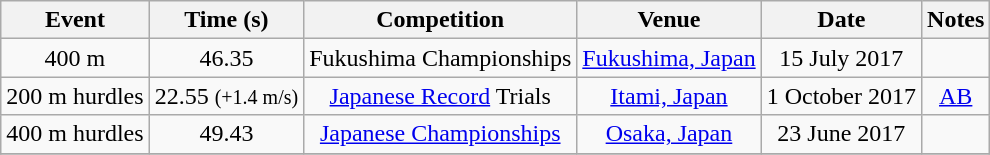<table class="wikitable" style=text-align:center>
<tr>
<th>Event</th>
<th>Time (s)</th>
<th>Competition</th>
<th>Venue</th>
<th>Date</th>
<th>Notes</th>
</tr>
<tr>
<td>400 m</td>
<td>46.35</td>
<td>Fukushima Championships</td>
<td><a href='#'>Fukushima, Japan</a></td>
<td>15 July 2017</td>
<td><br></td>
</tr>
<tr>
<td>200 m hurdles</td>
<td>22.55 <small>(+1.4 m/s)</small></td>
<td><a href='#'>Japanese Record</a> Trials</td>
<td><a href='#'>Itami, Japan</a></td>
<td>1 October 2017</td>
<td><a href='#'>AB</a></td>
</tr>
<tr>
<td>400 m hurdles</td>
<td>49.43</td>
<td><a href='#'>Japanese Championships</a></td>
<td><a href='#'>Osaka, Japan</a></td>
<td>23 June 2017</td>
<td></td>
</tr>
<tr>
</tr>
</table>
